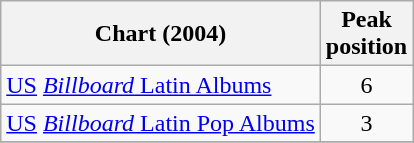<table class="wikitable">
<tr>
<th align="left">Chart (2004)</th>
<th align="left">Peak<br>position</th>
</tr>
<tr>
<td align="left"><a href='#'>US</a> <a href='#'><em>Billboard</em> Latin Albums</a></td>
<td style="text-align:center;">6</td>
</tr>
<tr>
<td align="left"><a href='#'>US</a> <a href='#'><em>Billboard</em> Latin Pop Albums</a></td>
<td style="text-align:center;">3</td>
</tr>
<tr>
</tr>
</table>
